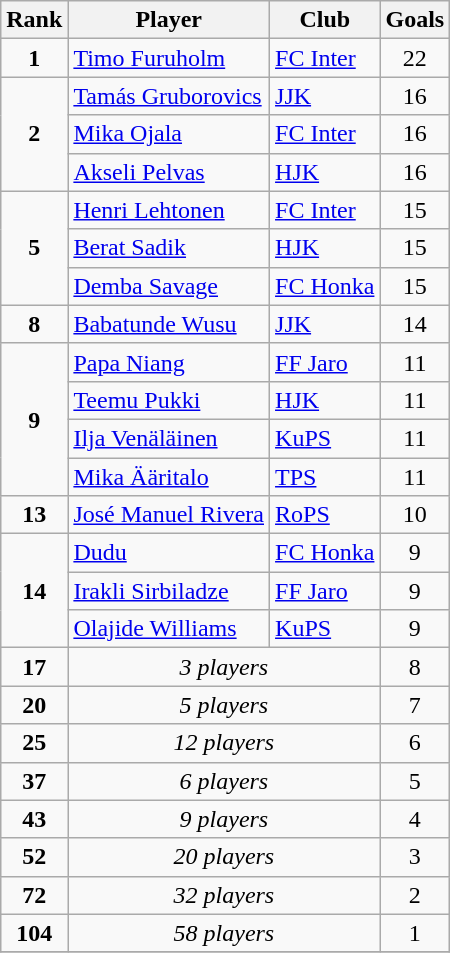<table class="wikitable" style="text-align:center">
<tr>
<th>Rank</th>
<th>Player</th>
<th>Club</th>
<th>Goals</th>
</tr>
<tr>
<td rowspan="1"><strong>1</strong></td>
<td align="left"> <a href='#'>Timo Furuholm</a></td>
<td align="left"><a href='#'>FC Inter</a></td>
<td>22</td>
</tr>
<tr>
<td rowspan="3"><strong>2</strong></td>
<td align="left"> <a href='#'>Tamás Gruborovics</a></td>
<td align="left"><a href='#'>JJK</a></td>
<td>16</td>
</tr>
<tr>
<td align="left"> <a href='#'>Mika Ojala</a></td>
<td align="left"><a href='#'>FC Inter</a></td>
<td>16</td>
</tr>
<tr>
<td align="left"> <a href='#'>Akseli Pelvas</a></td>
<td align="left"><a href='#'>HJK</a></td>
<td>16</td>
</tr>
<tr>
<td rowspan="3"><strong>5</strong></td>
<td align="left"> <a href='#'>Henri Lehtonen</a></td>
<td align="left"><a href='#'>FC Inter</a></td>
<td>15</td>
</tr>
<tr>
<td align="left"> <a href='#'>Berat Sadik</a></td>
<td align="left"><a href='#'>HJK</a></td>
<td>15</td>
</tr>
<tr>
<td align="left"> <a href='#'>Demba Savage</a></td>
<td align="left"><a href='#'>FC Honka</a></td>
<td>15</td>
</tr>
<tr>
<td rowspan="1"><strong>8</strong></td>
<td align="left"> <a href='#'>Babatunde Wusu</a></td>
<td align="left"><a href='#'>JJK</a></td>
<td>14</td>
</tr>
<tr>
<td rowspan="4"><strong>9</strong></td>
<td align="left"> <a href='#'>Papa Niang</a></td>
<td align="left"><a href='#'>FF Jaro</a></td>
<td>11</td>
</tr>
<tr>
<td align="left"> <a href='#'>Teemu Pukki</a></td>
<td align="left"><a href='#'>HJK</a></td>
<td>11</td>
</tr>
<tr>
<td align="left"> <a href='#'>Ilja Venäläinen</a></td>
<td align="left"><a href='#'>KuPS</a></td>
<td>11</td>
</tr>
<tr>
<td align="left"> <a href='#'>Mika Ääritalo</a></td>
<td align="left"><a href='#'>TPS</a></td>
<td>11</td>
</tr>
<tr>
<td rowspan="1"><strong>13</strong></td>
<td align="left"> <a href='#'>José Manuel Rivera</a></td>
<td align="left"><a href='#'>RoPS</a></td>
<td>10</td>
</tr>
<tr>
<td rowspan="3"><strong>14</strong></td>
<td align="left"> <a href='#'>Dudu</a></td>
<td align="left"><a href='#'>FC Honka</a></td>
<td>9</td>
</tr>
<tr>
<td align="left"> <a href='#'>Irakli Sirbiladze</a></td>
<td align="left"><a href='#'>FF Jaro</a></td>
<td>9</td>
</tr>
<tr>
<td align="left"> <a href='#'>Olajide Williams</a></td>
<td align="left"><a href='#'>KuPS</a></td>
<td>9</td>
</tr>
<tr>
<td rowspan=1 align="center"><strong>17</strong></td>
<td colspan=2 align="center"><em>3 players</em></td>
<td rowspan=1 align="center">8</td>
</tr>
<tr>
<td rowspan=1 align="center"><strong>20</strong></td>
<td colspan=2 align="center"><em>5 players</em></td>
<td rowspan=1 align="center">7</td>
</tr>
<tr>
<td rowspan=1 align="center"><strong>25</strong></td>
<td colspan=2 align="center"><em>12 players</em></td>
<td rowspan=1 align="center">6</td>
</tr>
<tr>
<td rowspan=1 align="center"><strong>37</strong></td>
<td colspan=2 align="center"><em>6 players</em></td>
<td rowspan=1 align="center">5</td>
</tr>
<tr>
<td rowspan=1 align="center"><strong>43</strong></td>
<td colspan=2 align="center"><em>9 players</em></td>
<td rowspan=1 align="center">4</td>
</tr>
<tr>
<td rowspan=1 align="center"><strong>52</strong></td>
<td colspan=2 align="center"><em>20 players</em></td>
<td rowspan=1 align="center">3</td>
</tr>
<tr>
<td rowspan=1 align="center"><strong>72</strong></td>
<td colspan=2 align="center"><em>32 players</em></td>
<td rowspan=1 align="center">2</td>
</tr>
<tr>
<td rowspan=1 align="center"><strong>104</strong></td>
<td colspan=2 align="center"><em>58 players</em></td>
<td rowspan=1 align="center">1</td>
</tr>
<tr>
</tr>
</table>
